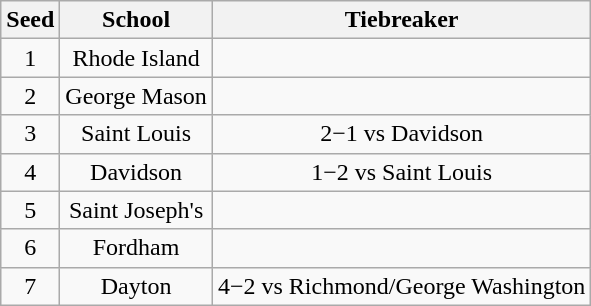<table class="wikitable" style="text-align:center">
<tr>
<th>Seed</th>
<th>School</th>
<th>Tiebreaker</th>
</tr>
<tr>
<td>1</td>
<td>Rhode Island</td>
<td></td>
</tr>
<tr>
<td>2</td>
<td>George Mason</td>
<td></td>
</tr>
<tr>
<td>3</td>
<td>Saint Louis</td>
<td>2−1 vs Davidson</td>
</tr>
<tr>
<td>4</td>
<td>Davidson</td>
<td>1−2 vs Saint Louis</td>
</tr>
<tr>
<td>5</td>
<td>Saint Joseph's</td>
<td></td>
</tr>
<tr>
<td>6</td>
<td>Fordham</td>
<td></td>
</tr>
<tr>
<td>7</td>
<td>Dayton</td>
<td>4−2 vs Richmond/George Washington</td>
</tr>
</table>
